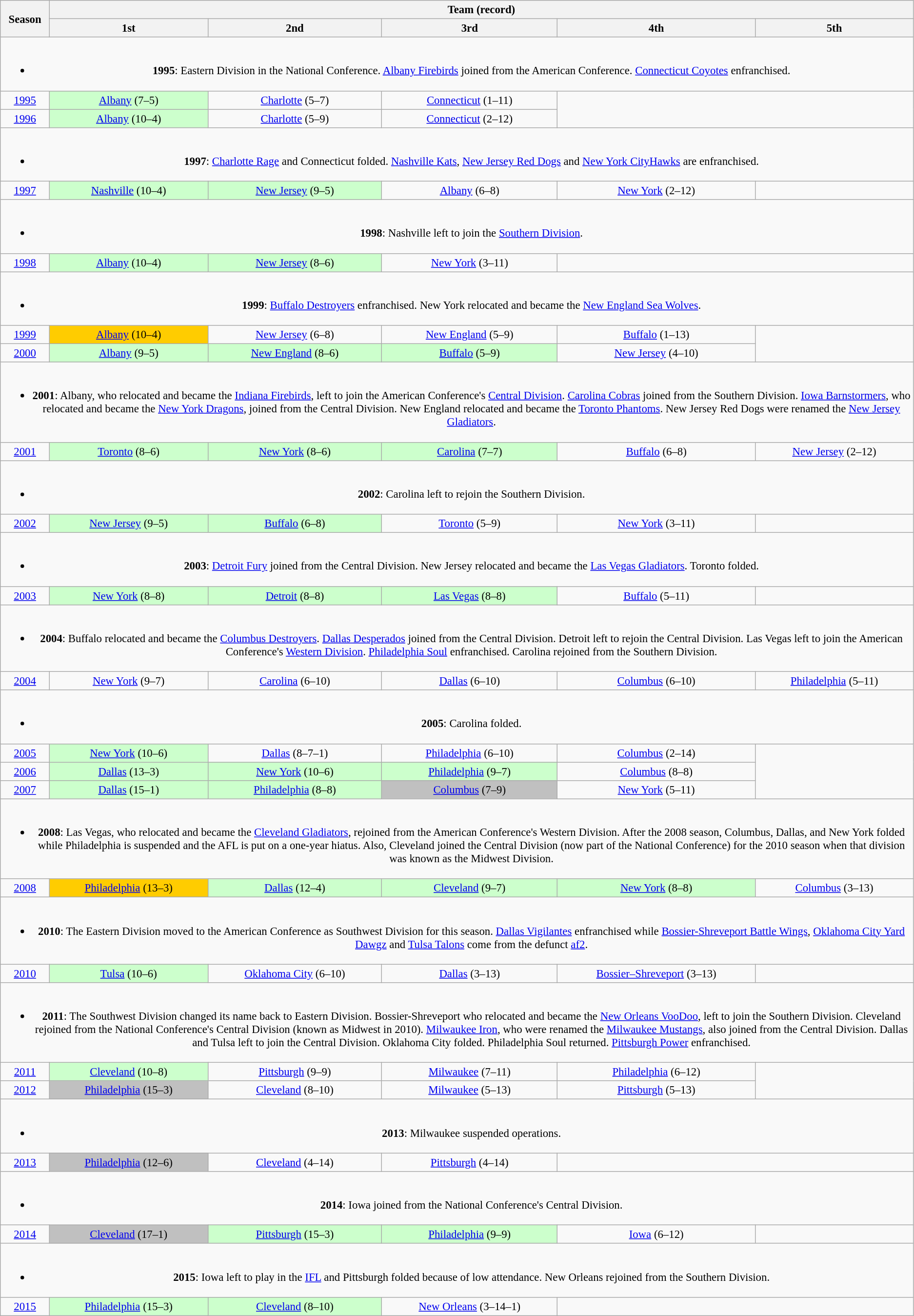<table class="wikitable" style="text-align:center; font-size:95%">
<tr>
<th width="60" rowspan="2">Season</th>
<th colspan="5">Team (record)</th>
</tr>
<tr>
<th>1st</th>
<th>2nd</th>
<th>3rd</th>
<th>4th</th>
<th>5th</th>
</tr>
<tr>
<td colspan="6"><br><ul><li><strong>1995</strong>: Eastern Division in the National Conference. <a href='#'>Albany Firebirds</a> joined from the American Conference. <a href='#'>Connecticut Coyotes</a> enfranchised.</li></ul></td>
</tr>
<tr>
<td><a href='#'>1995</a></td>
<td bgcolor="#ccffcc"><a href='#'>Albany</a> (7–5)</td>
<td><a href='#'>Charlotte</a> (5–7)</td>
<td><a href='#'>Connecticut</a> (1–11)</td>
</tr>
<tr>
<td><a href='#'>1996</a></td>
<td bgcolor="#ccffcc"><a href='#'>Albany</a> (10–4)</td>
<td><a href='#'>Charlotte</a> (5–9)</td>
<td><a href='#'>Connecticut</a> (2–12)</td>
</tr>
<tr>
<td colspan="6"><br><ul><li><strong>1997</strong>: <a href='#'>Charlotte Rage</a> and Connecticut folded. <a href='#'>Nashville Kats</a>, <a href='#'>New Jersey Red Dogs</a> and <a href='#'>New York CityHawks</a> are enfranchised.</li></ul></td>
</tr>
<tr>
<td><a href='#'>1997</a></td>
<td bgcolor="#ccffcc"><a href='#'>Nashville</a> (10–4)</td>
<td bgcolor="#ccffcc"><a href='#'>New Jersey</a> (9–5)</td>
<td><a href='#'>Albany</a> (6–8)</td>
<td><a href='#'>New York</a> (2–12)</td>
</tr>
<tr>
<td colspan="6"><br><ul><li><strong>1998</strong>: Nashville left to join the <a href='#'>Southern Division</a>.</li></ul></td>
</tr>
<tr>
<td><a href='#'>1998</a></td>
<td bgcolor="#ccffcc"><a href='#'>Albany</a> (10–4)</td>
<td bgcolor="#ccffcc"><a href='#'>New Jersey</a> (8–6)</td>
<td><a href='#'>New York</a> (3–11)</td>
</tr>
<tr>
<td colspan="6"><br><ul><li><strong>1999</strong>: <a href='#'>Buffalo Destroyers</a> enfranchised. New York relocated and became the <a href='#'>New England Sea Wolves</a>.</li></ul></td>
</tr>
<tr>
<td><a href='#'>1999</a></td>
<td bgcolor="#ffcc00"><a href='#'>Albany</a> (10–4)</td>
<td><a href='#'>New Jersey</a> (6–8)</td>
<td><a href='#'>New England</a> (5–9)</td>
<td><a href='#'>Buffalo</a> (1–13)</td>
</tr>
<tr>
<td><a href='#'>2000</a></td>
<td bgcolor="#ccffcc"><a href='#'>Albany</a> (9–5)</td>
<td bgcolor="#ccffcc"><a href='#'>New England</a> (8–6)</td>
<td bgcolor="#ccffcc"><a href='#'>Buffalo</a> (5–9)</td>
<td><a href='#'>New Jersey</a> (4–10)</td>
</tr>
<tr>
<td colspan="6"><br><ul><li><strong>2001</strong>: Albany, who relocated and became the <a href='#'>Indiana Firebirds</a>, left to join the American Conference's <a href='#'>Central Division</a>. <a href='#'>Carolina Cobras</a> joined from the Southern Division. <a href='#'>Iowa Barnstormers</a>, who relocated and became the <a href='#'>New York Dragons</a>, joined from the Central Division. New England relocated and became the <a href='#'>Toronto Phantoms</a>. New Jersey Red Dogs were renamed the <a href='#'>New Jersey Gladiators</a>.</li></ul></td>
</tr>
<tr>
<td><a href='#'>2001</a></td>
<td bgcolor="#ccffcc"><a href='#'>Toronto</a> (8–6)</td>
<td bgcolor="#ccffcc"><a href='#'>New York</a> (8–6)</td>
<td bgcolor="#ccffcc"><a href='#'>Carolina</a> (7–7)</td>
<td><a href='#'>Buffalo</a> (6–8)</td>
<td><a href='#'>New Jersey</a> (2–12)</td>
</tr>
<tr>
<td colspan="6"><br><ul><li><strong>2002</strong>: Carolina left to rejoin the Southern Division.</li></ul></td>
</tr>
<tr>
<td><a href='#'>2002</a></td>
<td bgcolor="#ccffcc"><a href='#'>New Jersey</a> (9–5)</td>
<td bgcolor="#ccffcc"><a href='#'>Buffalo</a> (6–8)</td>
<td><a href='#'>Toronto</a> (5–9)</td>
<td><a href='#'>New York</a> (3–11)</td>
</tr>
<tr>
<td colspan="6"><br><ul><li><strong>2003</strong>: <a href='#'>Detroit Fury</a> joined from the Central Division. New Jersey relocated and became the <a href='#'>Las Vegas Gladiators</a>. Toronto folded.</li></ul></td>
</tr>
<tr>
<td><a href='#'>2003</a></td>
<td bgcolor="#ccffcc"><a href='#'>New York</a> (8–8)</td>
<td bgcolor="#ccffcc"><a href='#'>Detroit</a> (8–8)</td>
<td bgcolor="#ccffcc"><a href='#'>Las Vegas</a> (8–8)</td>
<td><a href='#'>Buffalo</a> (5–11)</td>
</tr>
<tr>
<td colspan="6"><br><ul><li><strong>2004</strong>: Buffalo relocated and became the <a href='#'>Columbus Destroyers</a>. <a href='#'>Dallas Desperados</a> joined from the Central Division. Detroit left to rejoin the Central Division. Las Vegas left to join the American Conference's <a href='#'>Western Division</a>. <a href='#'>Philadelphia Soul</a> enfranchised. Carolina rejoined from the Southern Division.</li></ul></td>
</tr>
<tr>
<td><a href='#'>2004</a></td>
<td><a href='#'>New York</a> (9–7)</td>
<td><a href='#'>Carolina</a> (6–10)</td>
<td><a href='#'>Dallas</a> (6–10)</td>
<td><a href='#'>Columbus</a> (6–10)</td>
<td><a href='#'>Philadelphia</a> (5–11)</td>
</tr>
<tr>
<td colspan="6"><br><ul><li><strong>2005</strong>: Carolina folded.</li></ul></td>
</tr>
<tr>
<td><a href='#'>2005</a></td>
<td bgcolor="#ccffcc"><a href='#'>New York</a> (10–6)</td>
<td><a href='#'>Dallas</a> (8–7–1)</td>
<td><a href='#'>Philadelphia</a> (6–10)</td>
<td><a href='#'>Columbus</a> (2–14)</td>
</tr>
<tr>
<td><a href='#'>2006</a></td>
<td bgcolor="#ccffcc"><a href='#'>Dallas</a> (13–3)</td>
<td bgcolor="#ccffcc"><a href='#'>New York</a> (10–6)</td>
<td bgcolor="#ccffcc"><a href='#'>Philadelphia</a> (9–7)</td>
<td><a href='#'>Columbus</a> (8–8)</td>
</tr>
<tr>
<td><a href='#'>2007</a></td>
<td bgcolor="#ccffcc"><a href='#'>Dallas</a> (15–1)</td>
<td bgcolor="#ccffcc"><a href='#'>Philadelphia</a> (8–8)</td>
<td bgcolor="#c0c0c0"><a href='#'>Columbus</a> (7–9)</td>
<td><a href='#'>New York</a> (5–11)</td>
</tr>
<tr>
<td colspan="6"><br><ul><li><strong>2008</strong>: Las Vegas, who relocated and became the <a href='#'>Cleveland Gladiators</a>, rejoined from the American Conference's Western Division. After the 2008 season, Columbus, Dallas, and New York folded while Philadelphia is suspended and the AFL is put on a one-year hiatus. Also, Cleveland joined the Central Division (now part of the National Conference) for the 2010 season when that division was known as the Midwest Division.</li></ul></td>
</tr>
<tr>
<td><a href='#'>2008</a></td>
<td bgcolor="#ffcc00"><a href='#'>Philadelphia</a> (13–3)</td>
<td bgcolor="#ccffcc"><a href='#'>Dallas</a> (12–4)</td>
<td bgcolor="#ccffcc"><a href='#'>Cleveland</a> (9–7)</td>
<td bgcolor="#ccffcc"><a href='#'>New York</a> (8–8)</td>
<td><a href='#'>Columbus</a> (3–13)</td>
</tr>
<tr>
<td colspan="6"><br><ul><li><strong>2010</strong>: The Eastern Division moved to the American Conference as Southwest Division for this season. <a href='#'>Dallas Vigilantes</a> enfranchised while <a href='#'>Bossier-Shreveport Battle Wings</a>, <a href='#'>Oklahoma City Yard Dawgz</a> and <a href='#'>Tulsa Talons</a> come from the defunct <a href='#'>af2</a>.</li></ul></td>
</tr>
<tr>
<td><a href='#'>2010</a></td>
<td bgcolor="#ccffcc"><a href='#'>Tulsa</a> (10–6)</td>
<td><a href='#'>Oklahoma City</a> (6–10)</td>
<td><a href='#'>Dallas</a> (3–13)</td>
<td><a href='#'>Bossier–Shreveport</a> (3–13)</td>
</tr>
<tr>
<td colspan="6"><br><ul><li><strong>2011</strong>: The Southwest Division changed its name back to Eastern Division. Bossier-Shreveport who relocated and became the <a href='#'>New Orleans VooDoo</a>, left to join the Southern Division. Cleveland rejoined from the National Conference's Central Division (known as Midwest in 2010). <a href='#'>Milwaukee Iron</a>, who were renamed the <a href='#'>Milwaukee Mustangs</a>, also joined from the Central Division. Dallas and Tulsa left to join the Central Division. Oklahoma City folded. Philadelphia Soul returned. <a href='#'>Pittsburgh Power</a> enfranchised.</li></ul></td>
</tr>
<tr>
<td><a href='#'>2011</a></td>
<td bgcolor="#ccffcc"><a href='#'>Cleveland</a> (10–8)</td>
<td><a href='#'>Pittsburgh</a> (9–9)</td>
<td><a href='#'>Milwaukee</a> (7–11)</td>
<td><a href='#'>Philadelphia</a> (6–12)</td>
</tr>
<tr>
<td><a href='#'>2012</a></td>
<td bgcolor="#c0c0c0"><a href='#'>Philadelphia</a> (15–3)</td>
<td><a href='#'>Cleveland</a> (8–10)</td>
<td><a href='#'>Milwaukee</a> (5–13)</td>
<td><a href='#'>Pittsburgh</a> (5–13)</td>
</tr>
<tr>
<td colspan="6"><br><ul><li><strong>2013</strong>: Milwaukee suspended operations.</li></ul></td>
</tr>
<tr>
<td><a href='#'>2013</a></td>
<td bgcolor="#c0c0c0"><a href='#'>Philadelphia</a> (12–6)</td>
<td><a href='#'>Cleveland</a> (4–14)</td>
<td><a href='#'>Pittsburgh</a> (4–14)</td>
</tr>
<tr>
<td colspan="6"><br><ul><li><strong>2014</strong>: Iowa joined from the National Conference's Central Division.</li></ul></td>
</tr>
<tr>
<td><a href='#'>2014</a></td>
<td bgcolor="#c0c0c0"><a href='#'>Cleveland</a> (17–1)</td>
<td bgcolor="#ccffcc"><a href='#'>Pittsburgh</a> (15–3)</td>
<td bgcolor="#ccffcc"><a href='#'>Philadelphia</a> (9–9)</td>
<td><a href='#'>Iowa</a> (6–12)</td>
</tr>
<tr>
<td colspan="6"><br><ul><li><strong>2015</strong>: Iowa left to play in the <a href='#'>IFL</a> and Pittsburgh folded because of low attendance. New Orleans rejoined from the Southern Division.</li></ul></td>
</tr>
<tr>
<td><a href='#'>2015</a></td>
<td bgcolor="#ccffcc"><a href='#'>Philadelphia</a> (15–3)</td>
<td bgcolor="#ccffcc"><a href='#'>Cleveland</a> (8–10)</td>
<td><a href='#'>New Orleans</a> (3–14–1)</td>
</tr>
</table>
